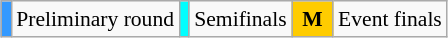<table class="wikitable" style="margin:0.5em auto; font-size:90%;position:relative;">
<tr>
<td bgcolor=#3399ff align=center></td>
<td>Preliminary round</td>
<td bgcolor=#00FFFF align=center></td>
<td>Semifinals</td>
<td bgcolor=#ffcc00 align=center> <strong>M</strong> </td>
<td>Event finals</td>
</tr>
</table>
